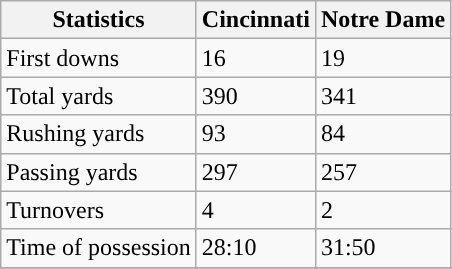<table class="wikitable">
<tr>
<th>Statistics</th>
<th>Cincinnati</th>
<th>Notre Dame</th>
</tr>
<tr>
<td>First downs</td>
<td>16</td>
<td>19</td>
</tr>
<tr>
<td>Total yards</td>
<td>390</td>
<td>341</td>
</tr>
<tr>
<td>Rushing yards</td>
<td>93</td>
<td>84</td>
</tr>
<tr>
<td>Passing yards</td>
<td>297</td>
<td>257</td>
</tr>
<tr>
<td>Turnovers</td>
<td>4</td>
<td>2</td>
</tr>
<tr>
<td>Time of possession</td>
<td>28:10</td>
<td>31:50</td>
</tr>
<tr>
</tr>
</table>
